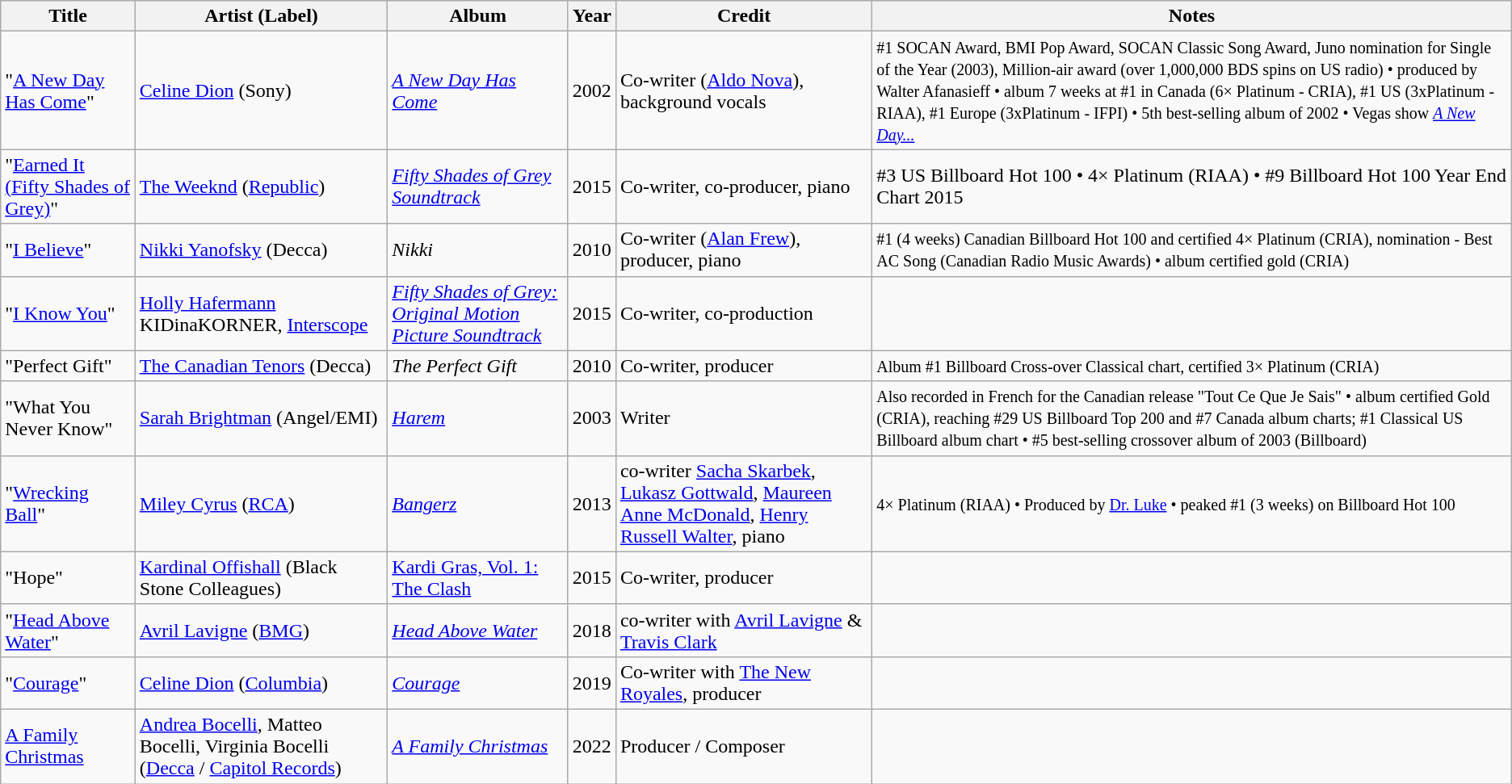<table class="wikitable sortable">
<tr>
<th>Title</th>
<th>Artist (Label)</th>
<th>Album</th>
<th>Year</th>
<th>Credit</th>
<th>Notes</th>
</tr>
<tr>
<td>"<a href='#'>A New Day Has Come</a>"</td>
<td><a href='#'>Celine Dion</a> (Sony)</td>
<td><em><a href='#'>A New Day Has Come</a></em></td>
<td>2002</td>
<td>Co-writer (<a href='#'>Aldo Nova</a>), background vocals</td>
<td><small>#1 SOCAN Award, BMI Pop Award, SOCAN Classic Song Award, Juno nomination for Single of the Year (2003), Million-air award (over 1,000,000 BDS spins on US radio) • produced by Walter Afanasieff • album 7 weeks at #1 in Canada (6× Platinum - CRIA), #1 US (3xPlatinum - RIAA), #1 Europe (3xPlatinum - IFPI) • 5th best-selling album of 2002 • Vegas show <em><a href='#'>A New Day...</a></em></small></td>
</tr>
<tr>
<td>"<a href='#'>Earned It (Fifty Shades of Grey)</a>"</td>
<td><a href='#'>The Weeknd</a> (<a href='#'>Republic</a>)</td>
<td><em><a href='#'>Fifty Shades of Grey Soundtrack</a></em></td>
<td>2015</td>
<td>Co-writer, co-producer, piano</td>
<td>#3 US Billboard Hot 100 • 4× Platinum (RIAA) • #9 Billboard Hot 100 Year End Chart 2015</td>
</tr>
<tr>
<td>"<a href='#'>I Believe</a>"</td>
<td><a href='#'>Nikki Yanofsky</a> (Decca)</td>
<td><em>Nikki</em></td>
<td>2010</td>
<td>Co-writer (<a href='#'>Alan Frew</a>), producer, piano</td>
<td><small>#1 (4 weeks) Canadian Billboard Hot 100 and certified 4× Platinum (CRIA), nomination - Best AC Song (Canadian Radio Music Awards) • album certified gold (CRIA)</small></td>
</tr>
<tr>
<td>"<a href='#'>I Know You</a>"</td>
<td><a href='#'>Holly Hafermann</a> KIDinaKORNER, <a href='#'>Interscope</a></td>
<td><em><a href='#'>Fifty Shades of Grey: Original Motion Picture Soundtrack</a></em></td>
<td>2015</td>
<td>Co-writer, co-production</td>
<td></td>
</tr>
<tr>
<td>"Perfect Gift"</td>
<td><a href='#'>The Canadian Tenors</a> (Decca)</td>
<td><em>The Perfect Gift</em></td>
<td>2010</td>
<td>Co-writer, producer</td>
<td><small>Album #1 Billboard Cross-over Classical chart, certified 3× Platinum (CRIA)</small></td>
</tr>
<tr>
<td>"What You Never Know"</td>
<td><a href='#'>Sarah Brightman</a> (Angel/EMI)</td>
<td><em><a href='#'>Harem</a></em></td>
<td>2003</td>
<td>Writer</td>
<td><small>Also recorded in French for the Canadian release "Tout Ce Que Je Sais" • album certified Gold (CRIA), reaching #29 US Billboard Top 200 and #7 Canada album charts; #1 Classical US Billboard album chart • #5 best-selling crossover album of 2003 (Billboard)</small></td>
</tr>
<tr>
<td>"<a href='#'>Wrecking Ball</a>"</td>
<td><a href='#'>Miley Cyrus</a> (<a href='#'>RCA</a>)</td>
<td><a href='#'><em>Bangerz</em></a></td>
<td>2013</td>
<td>co-writer <a href='#'>Sacha Skarbek</a>, <a href='#'>Lukasz Gottwald</a>, <a href='#'>Maureen Anne McDonald</a>, <a href='#'>Henry Russell Walter</a>, piano</td>
<td><small>4× Platinum (RIAA) • Produced by <a href='#'>Dr. Luke</a> • peaked #1 (3 weeks) on Billboard Hot 100</small></td>
</tr>
<tr>
<td>"Hope"</td>
<td><a href='#'>Kardinal Offishall</a> (Black Stone Colleagues)</td>
<td><a href='#'>Kardi Gras, Vol. 1: The Clash</a></td>
<td>2015</td>
<td>Co-writer, producer</td>
<td></td>
</tr>
<tr>
<td>"<a href='#'>Head Above Water</a>"</td>
<td><a href='#'>Avril Lavigne</a> (<a href='#'>BMG</a>)</td>
<td><a href='#'><em>Head Above Water</em></a></td>
<td>2018</td>
<td>co-writer with <a href='#'>Avril Lavigne</a> & <a href='#'>Travis Clark</a></td>
<td></td>
</tr>
<tr>
<td>"<a href='#'>Courage</a>"</td>
<td><a href='#'>Celine Dion</a> (<a href='#'>Columbia</a>)</td>
<td><em><a href='#'>Courage</a></em></td>
<td>2019</td>
<td>Co-writer with <a href='#'>The New Royales</a>, producer</td>
<td></td>
</tr>
<tr>
<td><a href='#'>A Family Christmas</a></td>
<td><a href='#'>Andrea Bocelli</a>, Matteo Bocelli, Virginia Bocelli (<a href='#'>Decca</a> / <a href='#'>Capitol Records</a>)</td>
<td><em><a href='#'>A Family Christmas</a></em></td>
<td>2022</td>
<td>Producer / Composer</td>
<td></td>
</tr>
</table>
